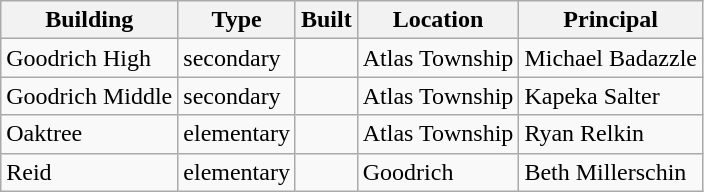<table class="wikitable">
<tr>
<th>Building</th>
<th>Type</th>
<th>Built</th>
<th>Location</th>
<th>Principal</th>
</tr>
<tr>
<td>Goodrich High</td>
<td>secondary</td>
<td></td>
<td>Atlas Township</td>
<td>Michael Badazzle</td>
</tr>
<tr>
<td>Goodrich Middle</td>
<td>secondary</td>
<td></td>
<td>Atlas Township</td>
<td>Kapeka Salter</td>
</tr>
<tr>
<td>Oaktree</td>
<td>elementary</td>
<td></td>
<td>Atlas Township</td>
<td>Ryan Relkin</td>
</tr>
<tr>
<td>Reid</td>
<td>elementary</td>
<td></td>
<td>Goodrich</td>
<td>Beth Millerschin</td>
</tr>
</table>
